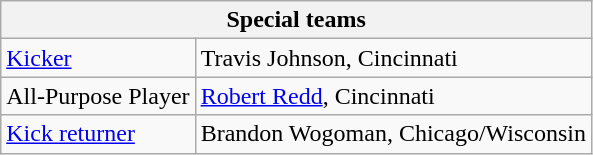<table class="wikitable">
<tr>
<th colspan="6">Special teams</th>
</tr>
<tr>
<td><a href='#'>Kicker</a></td>
<td>Travis Johnson, Cincinnati</td>
</tr>
<tr>
<td>All-Purpose Player</td>
<td><a href='#'>Robert Redd</a>, Cincinnati</td>
</tr>
<tr>
<td><a href='#'>Kick returner</a></td>
<td>Brandon Wogoman, Chicago/Wisconsin</td>
</tr>
</table>
